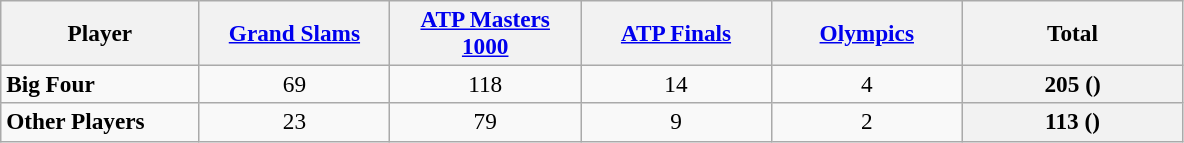<table class="wikitable" style="text-align:center;font-size:97%">
<tr>
<th width="125">Player</th>
<th width="120"><a href='#'>Grand Slams</a></th>
<th width="120"><a href='#'>ATP Masters 1000</a></th>
<th width="120"><a href='#'>ATP Finals</a></th>
<th width="120"><a href='#'>Olympics</a></th>
<th width="140">Total</th>
</tr>
<tr>
<td style="text-align:left"><strong>Big Four</strong></td>
<td>69</td>
<td>118</td>
<td>14</td>
<td>4</td>
<th>205 ()</th>
</tr>
<tr>
<td style="text-align:left"><strong>Other Players</strong></td>
<td>23</td>
<td>79</td>
<td>9</td>
<td>2</td>
<th>113 ()</th>
</tr>
</table>
